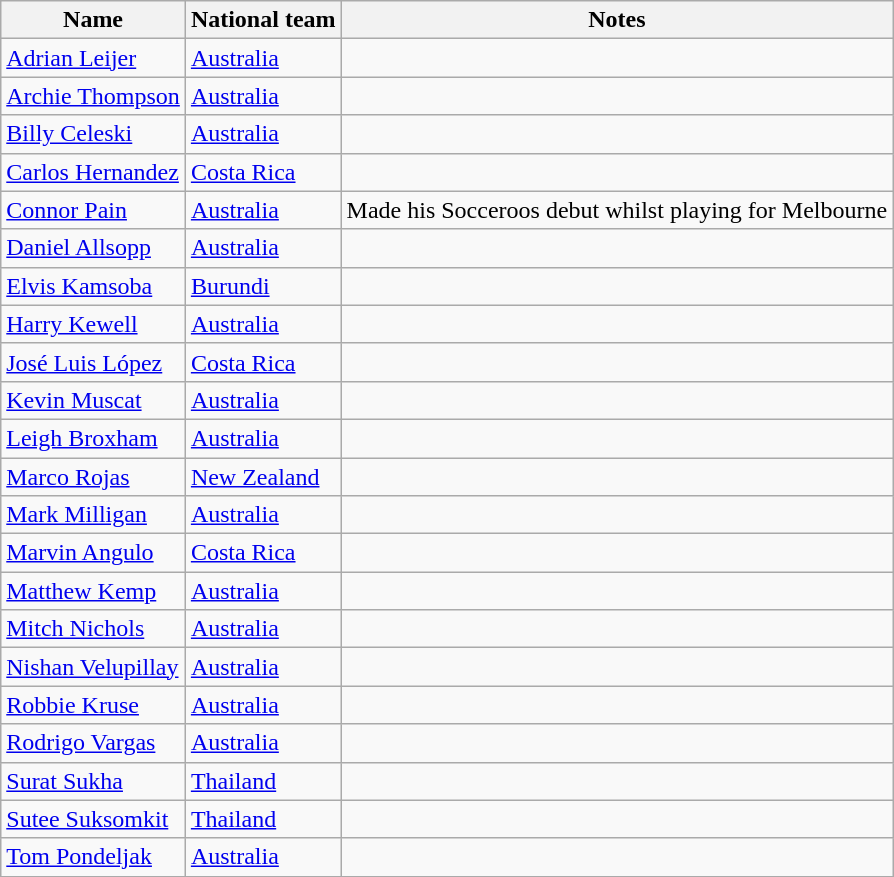<table class="wikitable sortable">
<tr>
<th>Name</th>
<th>National team</th>
<th>Notes</th>
</tr>
<tr>
<td><a href='#'>Adrian Leijer</a></td>
<td><a href='#'>Australia</a></td>
<td></td>
</tr>
<tr>
<td><a href='#'>Archie Thompson</a></td>
<td><a href='#'>Australia</a></td>
<td></td>
</tr>
<tr>
<td><a href='#'>Billy Celeski</a></td>
<td><a href='#'>Australia</a></td>
<td></td>
</tr>
<tr>
<td><a href='#'>Carlos Hernandez</a></td>
<td><a href='#'>Costa Rica</a></td>
<td></td>
</tr>
<tr>
<td><a href='#'>Connor Pain</a></td>
<td><a href='#'>Australia</a></td>
<td>Made his Socceroos debut whilst playing for Melbourne</td>
</tr>
<tr>
<td><a href='#'>Daniel Allsopp</a></td>
<td><a href='#'>Australia</a></td>
<td></td>
</tr>
<tr>
<td><a href='#'>Elvis Kamsoba</a></td>
<td><a href='#'>Burundi</a></td>
<td></td>
</tr>
<tr>
<td><a href='#'>Harry Kewell</a></td>
<td><a href='#'>Australia</a></td>
<td></td>
</tr>
<tr>
<td><a href='#'>José Luis López</a></td>
<td><a href='#'>Costa Rica</a></td>
<td></td>
</tr>
<tr>
<td><a href='#'>Kevin Muscat</a></td>
<td><a href='#'>Australia</a></td>
<td></td>
</tr>
<tr>
<td><a href='#'>Leigh Broxham</a></td>
<td><a href='#'>Australia</a></td>
<td></td>
</tr>
<tr>
<td><a href='#'>Marco Rojas</a></td>
<td><a href='#'>New Zealand</a></td>
<td></td>
</tr>
<tr>
<td><a href='#'>Mark Milligan</a></td>
<td><a href='#'>Australia</a></td>
<td></td>
</tr>
<tr>
<td><a href='#'>Marvin Angulo</a></td>
<td><a href='#'>Costa Rica</a></td>
<td></td>
</tr>
<tr>
<td><a href='#'>Matthew Kemp</a></td>
<td><a href='#'>Australia</a></td>
<td></td>
</tr>
<tr>
<td><a href='#'>Mitch Nichols</a></td>
<td><a href='#'>Australia</a></td>
<td></td>
</tr>
<tr>
<td><a href='#'>Nishan Velupillay</a></td>
<td><a href='#'>Australia</a></td>
<td></td>
</tr>
<tr>
<td><a href='#'>Robbie Kruse</a></td>
<td><a href='#'>Australia</a></td>
<td></td>
</tr>
<tr>
<td><a href='#'>Rodrigo Vargas</a></td>
<td><a href='#'>Australia</a></td>
<td></td>
</tr>
<tr>
<td><a href='#'>Surat Sukha</a></td>
<td><a href='#'>Thailand</a></td>
<td></td>
</tr>
<tr>
<td><a href='#'>Sutee Suksomkit</a></td>
<td><a href='#'>Thailand</a></td>
<td></td>
</tr>
<tr>
<td><a href='#'>Tom Pondeljak</a></td>
<td><a href='#'>Australia</a></td>
<td></td>
</tr>
</table>
